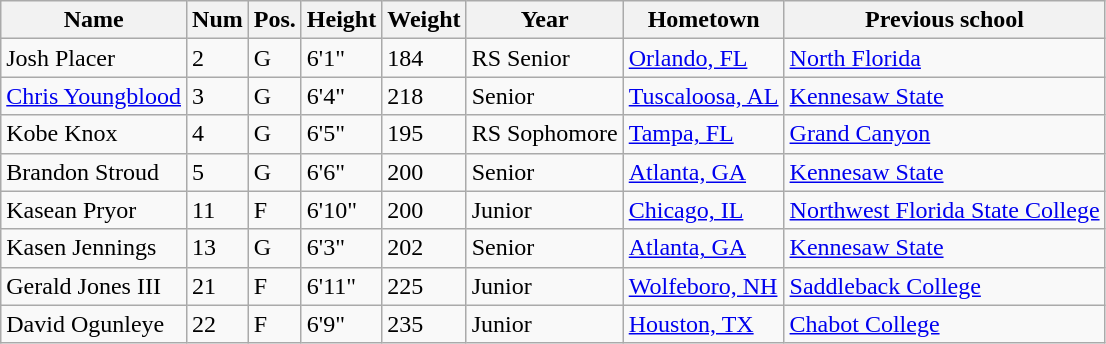<table class="wikitable sortable" border="1">
<tr>
<th>Name</th>
<th>Num</th>
<th>Pos.</th>
<th>Height</th>
<th>Weight</th>
<th>Year</th>
<th>Hometown</th>
<th class="unsortable">Previous school</th>
</tr>
<tr>
<td>Josh Placer</td>
<td>2</td>
<td>G</td>
<td>6'1"</td>
<td>184</td>
<td>RS Senior</td>
<td><a href='#'>Orlando, FL</a></td>
<td><a href='#'>North Florida</a></td>
</tr>
<tr>
<td><a href='#'>Chris Youngblood</a></td>
<td>3</td>
<td>G</td>
<td>6'4"</td>
<td>218</td>
<td>Senior</td>
<td><a href='#'>Tuscaloosa, AL</a></td>
<td><a href='#'>Kennesaw State</a></td>
</tr>
<tr>
<td>Kobe Knox</td>
<td>4</td>
<td>G</td>
<td>6'5"</td>
<td>195</td>
<td>RS Sophomore</td>
<td><a href='#'>Tampa, FL</a></td>
<td><a href='#'>Grand Canyon</a></td>
</tr>
<tr>
<td>Brandon Stroud</td>
<td>5</td>
<td>G</td>
<td>6'6"</td>
<td>200</td>
<td>Senior</td>
<td><a href='#'>Atlanta, GA</a></td>
<td><a href='#'>Kennesaw State</a></td>
</tr>
<tr>
<td>Kasean Pryor</td>
<td>11</td>
<td>F</td>
<td>6'10"</td>
<td>200</td>
<td>Junior</td>
<td><a href='#'>Chicago, IL</a></td>
<td><a href='#'>Northwest Florida State College</a></td>
</tr>
<tr>
<td>Kasen Jennings</td>
<td>13</td>
<td>G</td>
<td>6'3"</td>
<td>202</td>
<td>Senior</td>
<td><a href='#'>Atlanta, GA</a></td>
<td><a href='#'>Kennesaw State</a></td>
</tr>
<tr>
<td>Gerald Jones III</td>
<td>21</td>
<td>F</td>
<td>6'11"</td>
<td>225</td>
<td>Junior</td>
<td><a href='#'>Wolfeboro, NH</a></td>
<td><a href='#'>Saddleback College</a></td>
</tr>
<tr>
<td>David Ogunleye</td>
<td>22</td>
<td>F</td>
<td>6'9"</td>
<td>235</td>
<td>Junior</td>
<td><a href='#'>Houston, TX</a></td>
<td><a href='#'>Chabot College</a></td>
</tr>
</table>
